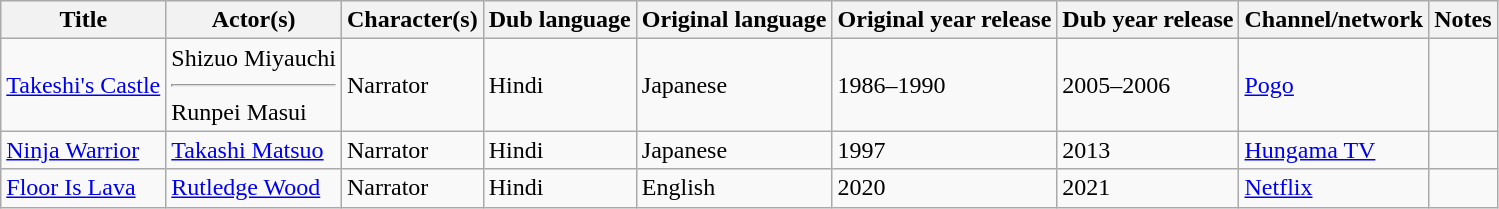<table class="wikitable sortable">
<tr>
<th scope="col">Title</th>
<th scope="col">Actor(s)</th>
<th scope="col">Character(s)</th>
<th scope="col">Dub language</th>
<th scope="col">Original language</th>
<th scope="col">Original year release</th>
<th scope="col">Dub year release</th>
<th scope="col">Channel/network</th>
<th scope="col">Notes</th>
</tr>
<tr>
<td><a href='#'>Takeshi's Castle</a></td>
<td>Shizuo Miyauchi<hr>Runpei Masui</td>
<td>Narrator</td>
<td>Hindi</td>
<td>Japanese</td>
<td>1986–1990</td>
<td>2005–2006</td>
<td><a href='#'>Pogo</a></td>
<td></td>
</tr>
<tr>
<td><a href='#'>Ninja Warrior</a></td>
<td><a href='#'>Takashi Matsuo</a></td>
<td>Narrator</td>
<td>Hindi</td>
<td>Japanese</td>
<td>1997</td>
<td>2013</td>
<td><a href='#'>Hungama TV</a></td>
<td></td>
</tr>
<tr>
<td><a href='#'>Floor Is Lava</a></td>
<td><a href='#'>Rutledge Wood</a></td>
<td>Narrator</td>
<td>Hindi</td>
<td>English</td>
<td>2020</td>
<td>2021</td>
<td><a href='#'>Netflix</a></td>
<td></td>
</tr>
</table>
